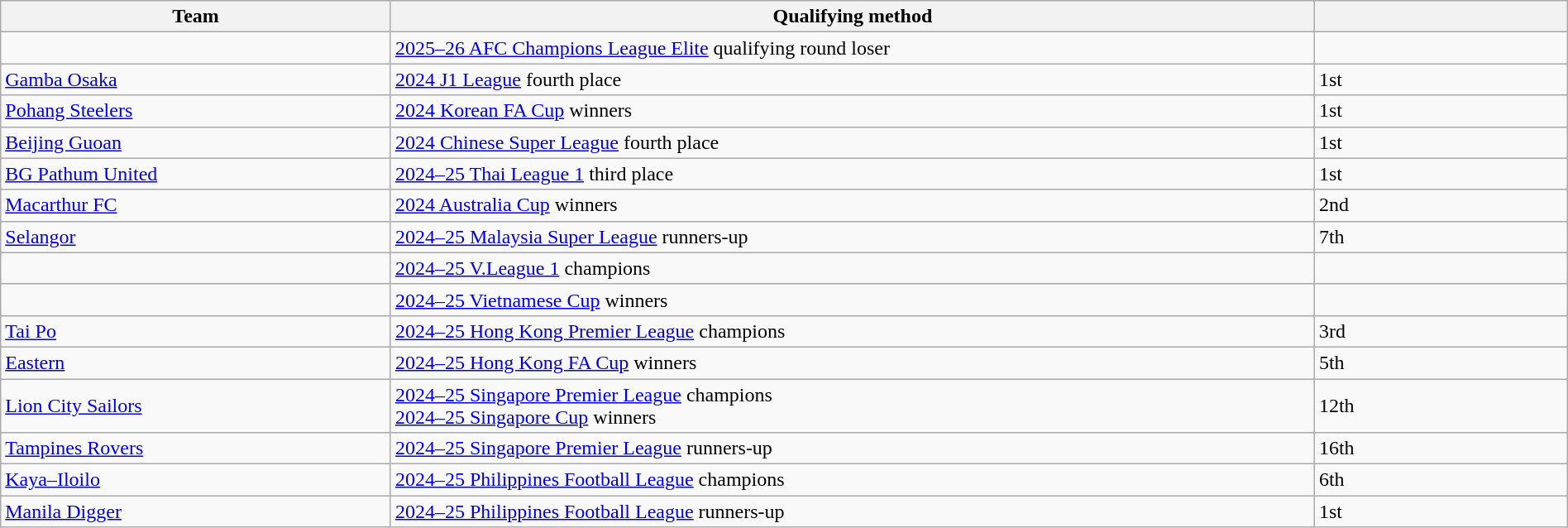<table class="wikitable" style="table-layout:fixed;width:100%;">
<tr>
<th width=25%>Team</th>
<th width=60%>Qualifying method</th>
<th width=16%> </th>
</tr>
<tr>
<td></td>
<td><a href='#'>2025–26 AFC Champions League Elite</a> qualifying round loser</td>
<td></td>
</tr>
<tr>
<td> <a href='#'>Gamba Osaka</a></td>
<td><a href='#'>2024 J1 League</a> fourth place</td>
<td>1st</td>
</tr>
<tr>
<td> <a href='#'>Pohang Steelers</a></td>
<td><a href='#'>2024 Korean FA Cup</a> winners</td>
<td>1st</td>
</tr>
<tr>
<td> <a href='#'>Beijing Guoan</a></td>
<td><a href='#'>2024 Chinese Super League</a> fourth place</td>
<td>1st</td>
</tr>
<tr>
<td> <a href='#'>BG Pathum United</a></td>
<td><a href='#'>2024–25 Thai League 1</a> third place</td>
<td>1st</td>
</tr>
<tr>
<td> <a href='#'>Macarthur FC</a></td>
<td><a href='#'>2024 Australia Cup</a> winners</td>
<td>2nd </td>
</tr>
<tr>
<td> <a href='#'>Selangor</a></td>
<td><a href='#'>2024–25 Malaysia Super League</a> runners-up</td>
<td>7th </td>
</tr>
<tr>
<td></td>
<td><a href='#'>2024–25 V.League 1</a> champions</td>
<td></td>
</tr>
<tr>
<td></td>
<td><a href='#'>2024–25 Vietnamese Cup</a> winners</td>
<td></td>
</tr>
<tr>
<td> <a href='#'>Tai Po</a></td>
<td><a href='#'>2024–25 Hong Kong Premier League</a> champions</td>
<td>3rd </td>
</tr>
<tr>
<td> <a href='#'>Eastern</a></td>
<td><a href='#'>2024–25 Hong Kong FA Cup</a> winners</td>
<td>5th </td>
</tr>
<tr>
<td> <a href='#'>Lion City Sailors</a></td>
<td><a href='#'>2024–25 Singapore Premier League</a> champions<br><a href='#'>2024–25 Singapore Cup</a> winners</td>
<td>12th </td>
</tr>
<tr>
<td> <a href='#'>Tampines Rovers</a></td>
<td><a href='#'>2024–25 Singapore Premier League</a> runners-up</td>
<td>16th </td>
</tr>
<tr>
<td> <a href='#'>Kaya–Iloilo</a></td>
<td><a href='#'>2024–25 Philippines Football League</a> champions</td>
<td>6th </td>
</tr>
<tr>
<td> <a href='#'>Manila Digger</a></td>
<td><a href='#'>2024–25 Philippines Football League</a> runners-up</td>
<td>1st</td>
</tr>
</table>
